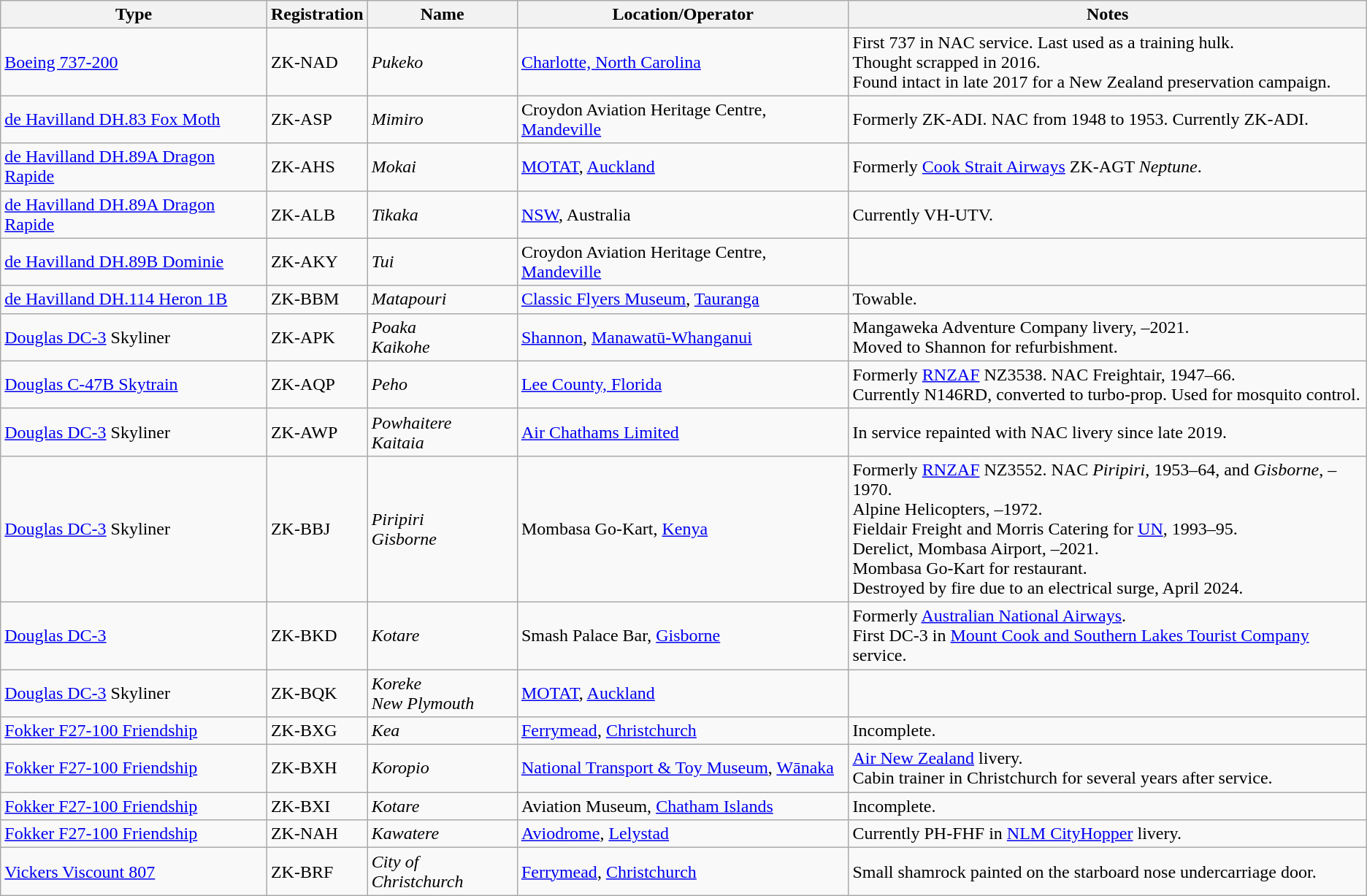<table class="wikitable sortable">
<tr>
<th scope="col">Type</th>
<th scope="col">Registration</th>
<th scope="col">Name</th>
<th scope="col">Location/Operator</th>
<th scope="col" class="unsortable">Notes</th>
</tr>
<tr>
<td><a href='#'>Boeing 737-200</a></td>
<td>ZK-NAD</td>
<td><em>Pukeko</em></td>
<td><a href='#'>Charlotte, North Carolina</a></td>
<td>First 737 in NAC service. Last used as a training hulk.<br>Thought scrapped in 2016.<br>Found intact in late 2017 for a New Zealand preservation campaign.</td>
</tr>
<tr>
<td><a href='#'>de Havilland DH.83 Fox Moth</a></td>
<td>ZK-ASP</td>
<td><em>Mimiro</em></td>
<td>Croydon Aviation Heritage Centre, <a href='#'>Mandeville</a></td>
<td>Formerly ZK-ADI. NAC from 1948 to 1953. Currently ZK-ADI.</td>
</tr>
<tr>
<td><a href='#'>de Havilland DH.89A Dragon Rapide</a></td>
<td>ZK-AHS</td>
<td><em>Mokai</em></td>
<td><a href='#'>MOTAT</a>, <a href='#'>Auckland</a></td>
<td>Formerly <a href='#'>Cook Strait Airways</a> ZK-AGT <em>Neptune</em>.</td>
</tr>
<tr>
<td><a href='#'>de Havilland DH.89A Dragon Rapide</a></td>
<td>ZK-ALB</td>
<td><em>Tikaka</em></td>
<td><a href='#'>NSW</a>, Australia</td>
<td>Currently VH-UTV.</td>
</tr>
<tr>
<td><a href='#'>de Havilland DH.89B Dominie</a></td>
<td>ZK-AKY</td>
<td><em>Tui</em></td>
<td>Croydon Aviation Heritage Centre, <a href='#'>Mandeville</a></td>
<td></td>
</tr>
<tr>
<td><a href='#'>de Havilland DH.114 Heron 1B</a></td>
<td>ZK-BBM</td>
<td><em>Matapouri</em></td>
<td><a href='#'>Classic Flyers Museum</a>, <a href='#'>Tauranga</a></td>
<td>Towable.</td>
</tr>
<tr>
<td><a href='#'>Douglas DC-3</a> Skyliner</td>
<td>ZK-APK</td>
<td><em>Poaka</em><br><em>Kaikohe</em></td>
<td><a href='#'>Shannon</a>, <a href='#'>Manawatū-Whanganui</a></td>
<td>Mangaweka Adventure Company livery, –2021.<br>Moved to Shannon for refurbishment.</td>
</tr>
<tr>
<td><a href='#'>Douglas C-47B Skytrain</a></td>
<td>ZK-AQP</td>
<td><em>Peho</em></td>
<td><a href='#'>Lee County, Florida</a></td>
<td>Formerly <a href='#'>RNZAF</a> NZ3538. NAC Freightair, 1947–66.<br>Currently N146RD, converted to turbo-prop. Used for mosquito control.</td>
</tr>
<tr>
<td><a href='#'>Douglas DC-3</a> Skyliner</td>
<td>ZK-AWP</td>
<td><em>Powhaitere</em><br><em>Kaitaia</em></td>
<td><a href='#'>Air Chathams Limited</a></td>
<td>In service repainted with NAC livery since late 2019.</td>
</tr>
<tr>
<td><a href='#'>Douglas DC-3</a> Skyliner</td>
<td>ZK-BBJ</td>
<td><em>Piripiri</em><br><em>Gisborne</em></td>
<td>Mombasa Go-Kart, <a href='#'>Kenya</a></td>
<td>Formerly <a href='#'>RNZAF</a> NZ3552. NAC <em>Piripiri</em>, 1953–64, and <em>Gisborne</em>, –1970.<br>Alpine Helicopters, –1972.<br>Fieldair Freight and Morris Catering for <a href='#'>UN</a>, 1993–95.<br>Derelict, Mombasa Airport, –2021.<br>Mombasa Go-Kart for restaurant.<br>Destroyed by fire due to an electrical surge, April 2024.</td>
</tr>
<tr>
<td><a href='#'>Douglas DC-3</a></td>
<td>ZK-BKD</td>
<td><em>Kotare</em></td>
<td>Smash Palace Bar, <a href='#'>Gisborne</a></td>
<td>Formerly <a href='#'>Australian National Airways</a>.<br>First DC-3 in <a href='#'>Mount Cook and Southern Lakes Tourist Company</a> service.</td>
</tr>
<tr>
<td><a href='#'>Douglas DC-3</a> Skyliner</td>
<td>ZK-BQK</td>
<td><em>Koreke</em><br><em>New Plymouth</em></td>
<td><a href='#'>MOTAT</a>, <a href='#'>Auckland</a></td>
<td></td>
</tr>
<tr>
<td><a href='#'>Fokker F27-100 Friendship</a></td>
<td>ZK-BXG</td>
<td><em>Kea</em></td>
<td><a href='#'>Ferrymead</a>, <a href='#'>Christchurch</a></td>
<td>Incomplete.</td>
</tr>
<tr>
<td><a href='#'>Fokker F27-100 Friendship</a></td>
<td>ZK-BXH</td>
<td><em>Koropio</em></td>
<td><a href='#'>National Transport & Toy Museum</a>, <a href='#'>Wānaka</a></td>
<td><a href='#'>Air New Zealand</a> livery.<br>Cabin trainer in Christchurch for several years after service.</td>
</tr>
<tr>
<td><a href='#'>Fokker F27-100 Friendship</a></td>
<td>ZK-BXI</td>
<td><em>Kotare</em></td>
<td>Aviation Museum,  <a href='#'>Chatham Islands</a></td>
<td>Incomplete.</td>
</tr>
<tr>
<td><a href='#'>Fokker F27-100 Friendship</a></td>
<td>ZK-NAH</td>
<td><em>Kawatere</em></td>
<td><a href='#'>Aviodrome</a>, <a href='#'>Lelystad</a></td>
<td>Currently PH-FHF in <a href='#'>NLM CityHopper</a> livery.</td>
</tr>
<tr>
<td><a href='#'>Vickers Viscount 807</a></td>
<td>ZK-BRF</td>
<td><em>City of Christchurch</em></td>
<td><a href='#'>Ferrymead</a>, <a href='#'>Christchurch</a></td>
<td>Small shamrock painted on the starboard nose undercarriage door.</td>
</tr>
</table>
